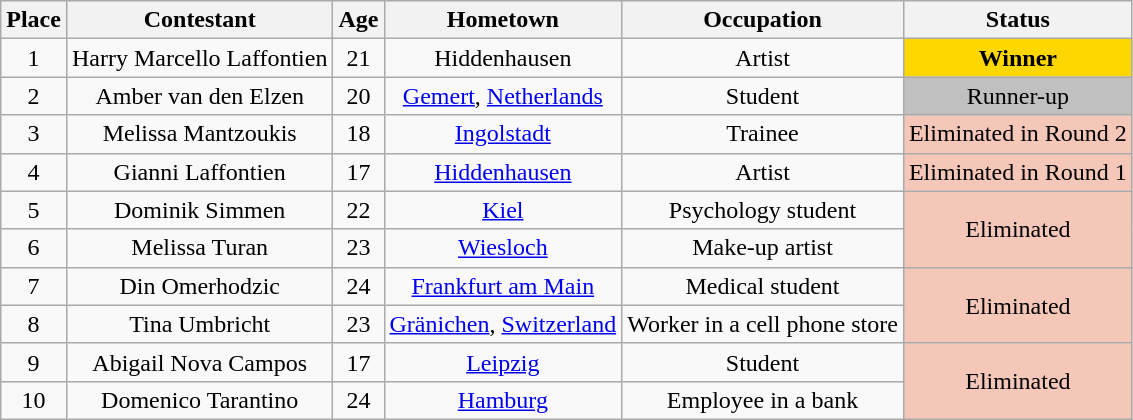<table class="wikitable center" style="text-align:center;">
<tr>
<th>Place</th>
<th>Contestant</th>
<th>Age</th>
<th>Hometown</th>
<th>Occupation</th>
<th>Status</th>
</tr>
<tr>
<td>1</td>
<td>Harry Marcello Laffontien</td>
<td>21</td>
<td>Hiddenhausen</td>
<td>Artist</td>
<td bgcolor="gold"><strong>Winner</strong></td>
</tr>
<tr>
<td>2</td>
<td>Amber van den Elzen</td>
<td>20</td>
<td><a href='#'>Gemert</a>, <a href='#'>Netherlands</a></td>
<td>Student</td>
<td bgcolor="silver">Runner-up</td>
</tr>
<tr>
<td>3</td>
<td>Melissa Mantzoukis</td>
<td>18</td>
<td><a href='#'>Ingolstadt</a></td>
<td>Trainee</td>
<td bgcolor="#F4C7B8">Eliminated in Round 2<br></td>
</tr>
<tr>
<td>4</td>
<td>Gianni Laffontien</td>
<td>17</td>
<td><a href='#'>Hiddenhausen</a></td>
<td>Artist</td>
<td bgcolor="#F4C7B8">Eliminated in Round 1<br></td>
</tr>
<tr>
<td>5</td>
<td>Dominik Simmen</td>
<td>22</td>
<td><a href='#'>Kiel</a></td>
<td>Psychology student</td>
<td bgcolor="#F4C7B8" rowspan=2>Eliminated<br></td>
</tr>
<tr>
<td>6</td>
<td>Melissa Turan</td>
<td>23</td>
<td><a href='#'>Wiesloch</a></td>
<td>Make-up artist</td>
</tr>
<tr>
<td>7</td>
<td>Din Omerhodzic</td>
<td>24</td>
<td><a href='#'>Frankfurt am Main</a></td>
<td>Medical student</td>
<td bgcolor="#F4C7B8" rowspan=2>Eliminated<br></td>
</tr>
<tr>
<td>8</td>
<td>Tina Umbricht</td>
<td>23</td>
<td><a href='#'>Gränichen</a>, <a href='#'>Switzerland</a></td>
<td>Worker in a cell phone store</td>
</tr>
<tr>
<td>9</td>
<td>Abigail Nova Campos</td>
<td>17</td>
<td><a href='#'>Leipzig</a></td>
<td>Student</td>
<td bgcolor="#F4C7B8" rowspan=2>Eliminated<br></td>
</tr>
<tr>
<td>10</td>
<td>Domenico Tarantino</td>
<td>24</td>
<td><a href='#'>Hamburg</a></td>
<td>Employee in a bank</td>
</tr>
</table>
